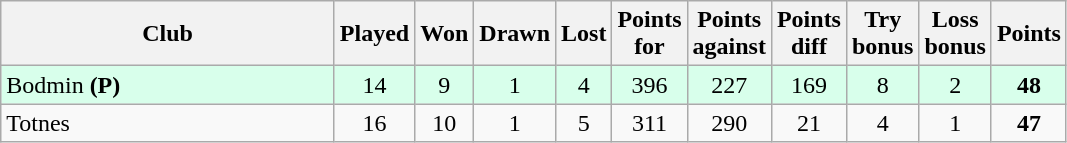<table class="wikitable" style="text-align:center">
<tr>
<th bgcolor="#efefef" width="215">Club</th>
<th bgcolor="#efefef" width="20">Played</th>
<th bgcolor="#efefef" width="20">Won</th>
<th bgcolor="#efefef" width="20">Drawn</th>
<th bgcolor="#efefef" width="20">Lost</th>
<th bgcolor="#efefef" width="20">Points for</th>
<th bgcolor="#efefef" width="20">Points against</th>
<th bgcolor="#efefef" width="20">Points diff</th>
<th bgcolor="#efefef" width="20">Try bonus</th>
<th bgcolor="#efefef" width="20">Loss bonus</th>
<th bgcolor="#efefef" width="20">Points</th>
</tr>
<tr |- bgcolor=#d8ffeb align=center>
<td style="text-align:left;">Bodmin <strong>(P)</strong></td>
<td>14</td>
<td>9</td>
<td>1</td>
<td>4</td>
<td>396</td>
<td>227</td>
<td>169</td>
<td>8</td>
<td>2</td>
<td><strong>48</strong></td>
</tr>
<tr>
<td style="text-align:left;">Totnes</td>
<td>16</td>
<td>10</td>
<td>1</td>
<td>5</td>
<td>311</td>
<td>290</td>
<td>21</td>
<td>4</td>
<td>1</td>
<td><strong>47</strong></td>
</tr>
</table>
